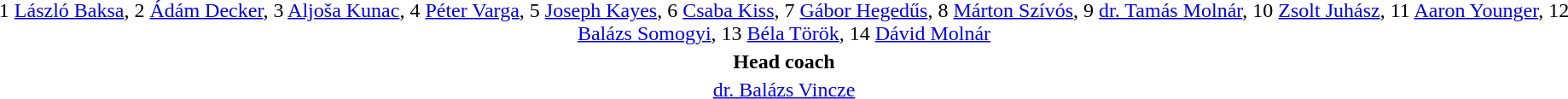<table style="text-align: center; margin-top: 2em; margin-left: auto; margin-right: auto">
<tr>
<td>1 <a href='#'>László Baksa</a>, 2 <a href='#'>Ádám Decker</a>, 3 <a href='#'>Aljoša Kunac</a>, 4 <a href='#'>Péter Varga</a>, 5 <a href='#'>Joseph Kayes</a>, 6 <a href='#'>Csaba Kiss</a>, 7 <a href='#'>Gábor Hegedűs</a>, 8 <a href='#'>Márton Szívós</a>, 9 <a href='#'>dr. Tamás Molnár</a>, 10 <a href='#'>Zsolt Juhász</a>, 11 <a href='#'>Aaron Younger</a>, 12 <a href='#'>Balázs Somogyi</a>, 13 <a href='#'>Béla Török</a>, 14 <a href='#'>Dávid Molnár</a></td>
</tr>
<tr>
<td><strong>Head coach</strong></td>
</tr>
<tr>
<td><a href='#'>dr. Balázs Vincze</a></td>
</tr>
</table>
